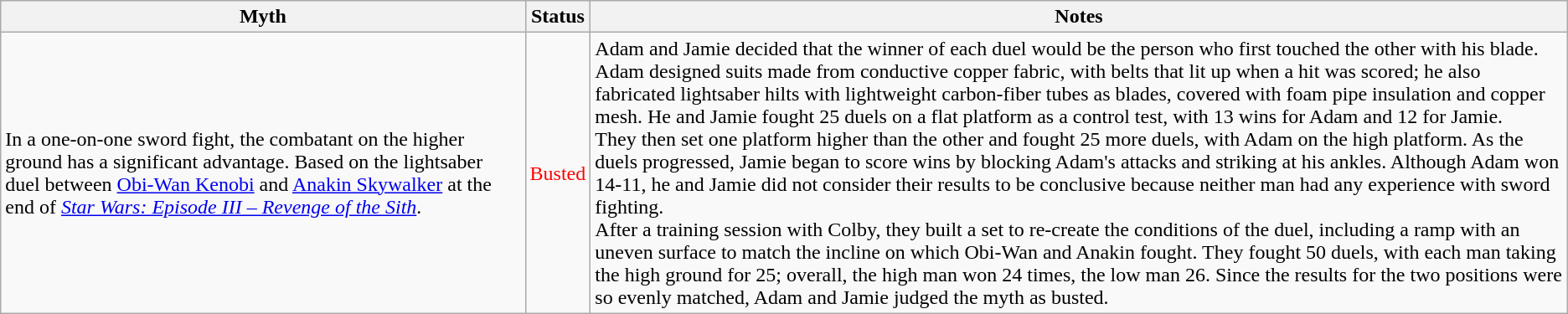<table class="wikitable plainrowheaders">
<tr>
<th scope"col">Myth</th>
<th scope"col">Status</th>
<th scope"col">Notes</th>
</tr>
<tr>
<td scope"row">In a one-on-one sword fight, the combatant on the higher ground has a significant advantage. Based on the lightsaber duel between <a href='#'>Obi-Wan Kenobi</a> and <a href='#'>Anakin Skywalker</a> at the end of <em><a href='#'>Star Wars: Episode III – Revenge of the Sith</a></em>.</td>
<td style="color:red">Busted</td>
<td>Adam and Jamie decided that the winner of each duel would be the person who first touched the other with his blade. Adam designed suits made from conductive copper fabric, with belts that lit up when a hit was scored; he also fabricated lightsaber hilts with lightweight carbon-fiber tubes as blades, covered with foam pipe insulation and copper mesh. He and Jamie fought 25 duels on a flat platform as a control test, with 13 wins for Adam and 12 for Jamie.<br>They then set one platform higher than the other and fought 25 more duels, with Adam on the high platform. As the duels progressed, Jamie began to score wins by blocking Adam's attacks and striking at his ankles. Although Adam won 14-11, he and Jamie did not consider their results to be conclusive because neither man had any experience with sword fighting.<br>After a training session with Colby, they built a set to re-create the conditions of the duel, including a ramp with an uneven surface to match the incline on which Obi-Wan and Anakin fought. They fought 50 duels, with each man taking the high ground for 25; overall, the high man won 24 times, the low man 26. Since the results for the two positions were so evenly matched, Adam and Jamie judged the myth as busted.</td>
</tr>
</table>
